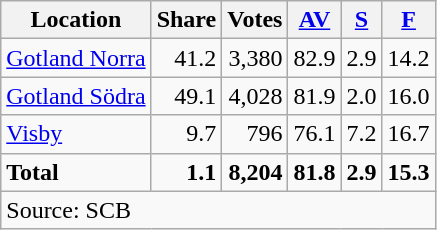<table class="wikitable sortable" style=text-align:right>
<tr>
<th>Location</th>
<th>Share</th>
<th>Votes</th>
<th><a href='#'>AV</a></th>
<th><a href='#'>S</a></th>
<th><a href='#'>F</a></th>
</tr>
<tr>
<td align=left><a href='#'>Gotland Norra</a></td>
<td>41.2</td>
<td>3,380</td>
<td>82.9</td>
<td>2.9</td>
<td>14.2</td>
</tr>
<tr>
<td align=left><a href='#'>Gotland Södra</a></td>
<td>49.1</td>
<td>4,028</td>
<td>81.9</td>
<td>2.0</td>
<td>16.0</td>
</tr>
<tr>
<td align=left><a href='#'>Visby</a></td>
<td>9.7</td>
<td>796</td>
<td>76.1</td>
<td>7.2</td>
<td>16.7</td>
</tr>
<tr>
<td align=left><strong>Total</strong></td>
<td><strong>1.1</strong></td>
<td><strong>8,204</strong></td>
<td><strong>81.8</strong></td>
<td><strong>2.9</strong></td>
<td><strong>15.3</strong></td>
</tr>
<tr>
<td align=left colspan=6>Source: SCB </td>
</tr>
</table>
